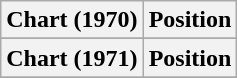<table class="wikitable sortable plainrowheaders" style="text-align:center">
<tr>
<th>Chart (1970)</th>
<th>Position</th>
</tr>
<tr>
</tr>
<tr>
<th>Chart (1971)</th>
<th>Position</th>
</tr>
<tr>
</tr>
</table>
